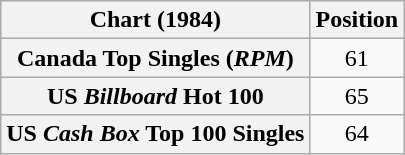<table class="wikitable sortable plainrowheaders" style="text-align:center">
<tr>
<th scope="col">Chart (1984)</th>
<th scope="col">Position</th>
</tr>
<tr>
<th scope="row">Canada Top Singles (<em>RPM</em>)</th>
<td>61</td>
</tr>
<tr>
<th scope="row">US <em>Billboard</em> Hot 100</th>
<td>65</td>
</tr>
<tr>
<th scope="row">US <em>Cash Box</em> Top 100 Singles</th>
<td>64</td>
</tr>
</table>
